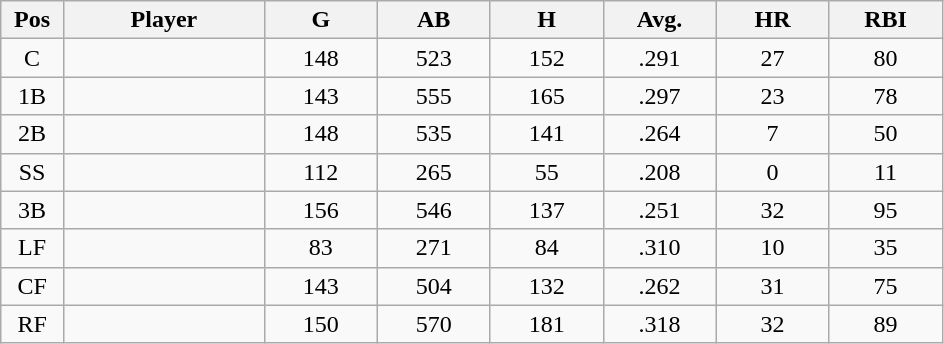<table class="wikitable sortable">
<tr>
<th bgcolor="#DDDDFF" width="5%">Pos</th>
<th bgcolor="#DDDDFF" width="16%">Player</th>
<th bgcolor="#DDDDFF" width="9%">G</th>
<th bgcolor="#DDDDFF" width="9%">AB</th>
<th bgcolor="#DDDDFF" width="9%">H</th>
<th bgcolor="#DDDDFF" width="9%">Avg.</th>
<th bgcolor="#DDDDFF" width="9%">HR</th>
<th bgcolor="#DDDDFF" width="9%">RBI</th>
</tr>
<tr align="center">
<td>C</td>
<td></td>
<td>148</td>
<td>523</td>
<td>152</td>
<td>.291</td>
<td>27</td>
<td>80</td>
</tr>
<tr align="center">
<td>1B</td>
<td></td>
<td>143</td>
<td>555</td>
<td>165</td>
<td>.297</td>
<td>23</td>
<td>78</td>
</tr>
<tr align="center">
<td>2B</td>
<td></td>
<td>148</td>
<td>535</td>
<td>141</td>
<td>.264</td>
<td>7</td>
<td>50</td>
</tr>
<tr align="center">
<td>SS</td>
<td></td>
<td>112</td>
<td>265</td>
<td>55</td>
<td>.208</td>
<td>0</td>
<td>11</td>
</tr>
<tr align="center">
<td>3B</td>
<td></td>
<td>156</td>
<td>546</td>
<td>137</td>
<td>.251</td>
<td>32</td>
<td>95</td>
</tr>
<tr align="center">
<td>LF</td>
<td></td>
<td>83</td>
<td>271</td>
<td>84</td>
<td>.310</td>
<td>10</td>
<td>35</td>
</tr>
<tr align="center">
<td>CF</td>
<td></td>
<td>143</td>
<td>504</td>
<td>132</td>
<td>.262</td>
<td>31</td>
<td>75</td>
</tr>
<tr align="center">
<td>RF</td>
<td></td>
<td>150</td>
<td>570</td>
<td>181</td>
<td>.318</td>
<td>32</td>
<td>89</td>
</tr>
</table>
